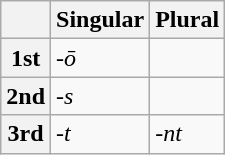<table class="wikitable">
<tr>
<th></th>
<th>Singular</th>
<th>Plural</th>
</tr>
<tr>
<th>1st</th>
<td><em>-ō</em></td>
<td></td>
</tr>
<tr>
<th>2nd</th>
<td><em>-s</em></td>
<td></td>
</tr>
<tr>
<th>3rd</th>
<td><em>-t</em></td>
<td><em>-nt</em></td>
</tr>
</table>
